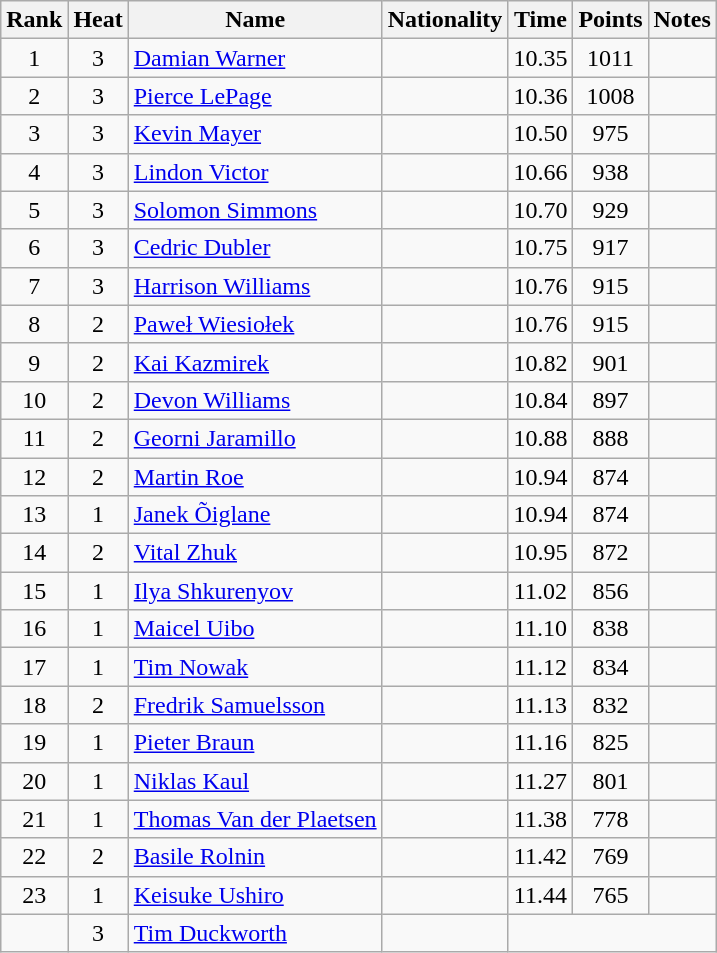<table class="wikitable sortable" style="text-align:center">
<tr>
<th>Rank</th>
<th>Heat</th>
<th>Name</th>
<th>Nationality</th>
<th>Time</th>
<th>Points</th>
<th>Notes</th>
</tr>
<tr>
<td>1</td>
<td>3</td>
<td align=left><a href='#'>Damian Warner</a></td>
<td align=left></td>
<td>10.35</td>
<td>1011</td>
<td></td>
</tr>
<tr>
<td>2</td>
<td>3</td>
<td align=left><a href='#'>Pierce LePage</a></td>
<td align=left></td>
<td>10.36</td>
<td>1008</td>
<td></td>
</tr>
<tr>
<td>3</td>
<td>3</td>
<td align=left><a href='#'>Kevin Mayer</a></td>
<td align=left></td>
<td>10.50</td>
<td>975</td>
<td></td>
</tr>
<tr>
<td>4</td>
<td>3</td>
<td align=left><a href='#'>Lindon Victor</a></td>
<td align=left></td>
<td>10.66</td>
<td>938</td>
<td></td>
</tr>
<tr>
<td>5</td>
<td>3</td>
<td align=left><a href='#'>Solomon Simmons</a></td>
<td align=left></td>
<td>10.70</td>
<td>929</td>
<td></td>
</tr>
<tr>
<td>6</td>
<td>3</td>
<td align=left><a href='#'>Cedric Dubler</a></td>
<td align=left></td>
<td>10.75</td>
<td>917</td>
<td></td>
</tr>
<tr>
<td>7</td>
<td>3</td>
<td align=left><a href='#'>Harrison Williams</a></td>
<td align=left></td>
<td>10.76</td>
<td>915</td>
<td></td>
</tr>
<tr>
<td>8</td>
<td>2</td>
<td align=left><a href='#'>Paweł Wiesiołek</a></td>
<td align=left></td>
<td>10.76</td>
<td>915</td>
<td></td>
</tr>
<tr>
<td>9</td>
<td>2</td>
<td align=left><a href='#'>Kai Kazmirek</a></td>
<td align=left></td>
<td>10.82</td>
<td>901</td>
<td></td>
</tr>
<tr>
<td>10</td>
<td>2</td>
<td align=left><a href='#'>Devon Williams</a></td>
<td align=left></td>
<td>10.84</td>
<td>897</td>
<td></td>
</tr>
<tr>
<td>11</td>
<td>2</td>
<td align=left><a href='#'>Georni Jaramillo</a></td>
<td align=left></td>
<td>10.88</td>
<td>888</td>
<td></td>
</tr>
<tr>
<td>12</td>
<td>2</td>
<td align=left><a href='#'>Martin Roe</a></td>
<td align=left></td>
<td>10.94</td>
<td>874</td>
<td></td>
</tr>
<tr>
<td>13</td>
<td>1</td>
<td align=left><a href='#'>Janek Õiglane</a></td>
<td align=left></td>
<td>10.94</td>
<td>874</td>
<td></td>
</tr>
<tr>
<td>14</td>
<td>2</td>
<td align=left><a href='#'>Vital Zhuk</a></td>
<td align=left></td>
<td>10.95</td>
<td>872</td>
<td></td>
</tr>
<tr>
<td>15</td>
<td>1</td>
<td align=left><a href='#'>Ilya Shkurenyov</a></td>
<td align=left></td>
<td>11.02</td>
<td>856</td>
<td></td>
</tr>
<tr>
<td>16</td>
<td>1</td>
<td align=left><a href='#'>Maicel Uibo</a></td>
<td align=left></td>
<td>11.10</td>
<td>838</td>
<td></td>
</tr>
<tr>
<td>17</td>
<td>1</td>
<td align=left><a href='#'>Tim Nowak</a></td>
<td align=left></td>
<td>11.12</td>
<td>834</td>
<td></td>
</tr>
<tr>
<td>18</td>
<td>2</td>
<td align=left><a href='#'>Fredrik Samuelsson</a></td>
<td align=left></td>
<td>11.13</td>
<td>832</td>
<td></td>
</tr>
<tr>
<td>19</td>
<td>1</td>
<td align=left><a href='#'>Pieter Braun</a></td>
<td align=left></td>
<td>11.16</td>
<td>825</td>
<td></td>
</tr>
<tr>
<td>20</td>
<td>1</td>
<td align=left><a href='#'>Niklas Kaul</a></td>
<td align=left></td>
<td>11.27</td>
<td>801</td>
<td></td>
</tr>
<tr>
<td>21</td>
<td>1</td>
<td align=left><a href='#'>Thomas Van der Plaetsen</a></td>
<td align=left></td>
<td>11.38</td>
<td>778</td>
<td></td>
</tr>
<tr>
<td>22</td>
<td>2</td>
<td align=left><a href='#'>Basile Rolnin</a></td>
<td align=left></td>
<td>11.42</td>
<td>769</td>
<td></td>
</tr>
<tr>
<td>23</td>
<td>1</td>
<td align=left><a href='#'>Keisuke Ushiro</a></td>
<td align=left></td>
<td>11.44</td>
<td>765</td>
<td></td>
</tr>
<tr>
<td></td>
<td>3</td>
<td align=left><a href='#'>Tim Duckworth</a></td>
<td align=left></td>
<td colspan=3></td>
</tr>
</table>
